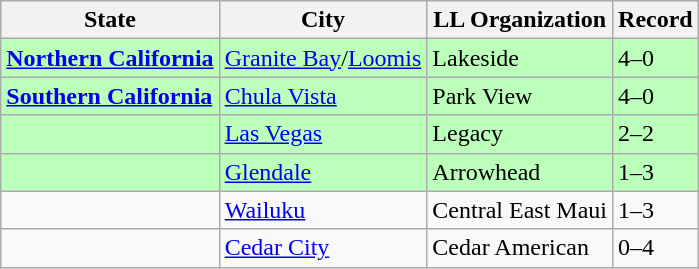<table class="wikitable">
<tr>
<th>State</th>
<th>City</th>
<th>LL Organization</th>
<th>Record</th>
</tr>
<tr style="background:#bfb;">
<td><strong> <a href='#'>Northern California</a></strong></td>
<td><a href='#'>Granite Bay</a>/<a href='#'>Loomis</a></td>
<td>Lakeside</td>
<td>4–0</td>
</tr>
<tr style="background:#bfb;">
<td><strong> <a href='#'>Southern California</a></strong></td>
<td><a href='#'>Chula Vista</a></td>
<td>Park View</td>
<td>4–0</td>
</tr>
<tr style="background:#bfb;">
<td><strong></strong></td>
<td><a href='#'>Las Vegas</a></td>
<td>Legacy</td>
<td>2–2</td>
</tr>
<tr style="background:#bfb;">
<td><strong></strong></td>
<td><a href='#'>Glendale</a></td>
<td>Arrowhead</td>
<td>1–3</td>
</tr>
<tr>
<td><strong></strong></td>
<td><a href='#'>Wailuku</a></td>
<td>Central East Maui</td>
<td>1–3</td>
</tr>
<tr>
<td><strong></strong></td>
<td><a href='#'>Cedar City</a></td>
<td>Cedar American</td>
<td>0–4</td>
</tr>
</table>
